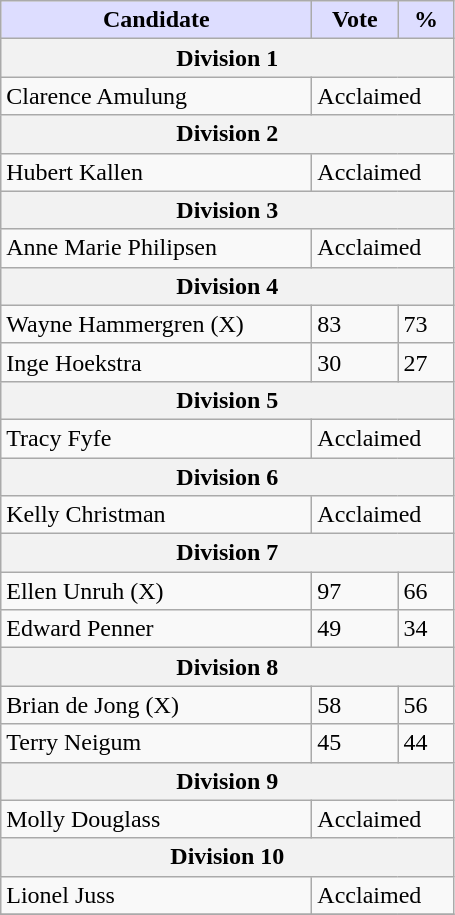<table class="wikitable">
<tr>
<th style="background:#ddf; width:200px;">Candidate</th>
<th style="background:#ddf; width:50px;">Vote</th>
<th style="background:#ddf; width:30px;">%</th>
</tr>
<tr>
<th colspan="3">Division 1</th>
</tr>
<tr>
<td>Clarence Amulung</td>
<td colspan="2">Acclaimed</td>
</tr>
<tr>
<th colspan="3">Division 2</th>
</tr>
<tr>
<td>Hubert Kallen</td>
<td colspan="2">Acclaimed</td>
</tr>
<tr>
<th colspan="3">Division 3</th>
</tr>
<tr>
<td>Anne Marie Philipsen</td>
<td colspan="2">Acclaimed</td>
</tr>
<tr>
<th colspan="3">Division 4</th>
</tr>
<tr>
<td>Wayne Hammergren (X)</td>
<td>83</td>
<td>73</td>
</tr>
<tr>
<td>Inge Hoekstra</td>
<td>30</td>
<td>27</td>
</tr>
<tr>
<th colspan="3">Division 5</th>
</tr>
<tr>
<td>Tracy Fyfe</td>
<td colspan="2">Acclaimed</td>
</tr>
<tr>
<th colspan="3">Division 6</th>
</tr>
<tr>
<td>Kelly Christman</td>
<td colspan="2">Acclaimed</td>
</tr>
<tr>
<th colspan="3">Division 7</th>
</tr>
<tr>
<td>Ellen Unruh (X)</td>
<td>97</td>
<td>66</td>
</tr>
<tr>
<td>Edward Penner</td>
<td>49</td>
<td>34</td>
</tr>
<tr>
<th colspan="3">Division 8</th>
</tr>
<tr>
<td>Brian de Jong (X)</td>
<td>58</td>
<td>56</td>
</tr>
<tr>
<td>Terry Neigum</td>
<td>45</td>
<td>44</td>
</tr>
<tr>
<th colspan="3">Division 9</th>
</tr>
<tr>
<td>Molly Douglass</td>
<td colspan="2">Acclaimed</td>
</tr>
<tr>
<th colspan="3">Division 10</th>
</tr>
<tr>
<td>Lionel Juss</td>
<td colspan="2">Acclaimed</td>
</tr>
<tr>
</tr>
</table>
